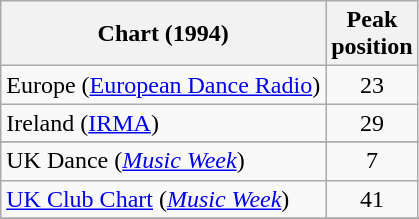<table class="wikitable sortable">
<tr>
<th>Chart (1994)</th>
<th>Peak<br>position</th>
</tr>
<tr>
<td>Europe (<a href='#'>European Dance Radio</a>)</td>
<td align="center">23</td>
</tr>
<tr>
<td>Ireland (<a href='#'>IRMA</a>)</td>
<td align="center">29</td>
</tr>
<tr>
</tr>
<tr>
</tr>
<tr>
</tr>
<tr>
<td>UK Dance (<em><a href='#'>Music Week</a></em>)</td>
<td align="center">7</td>
</tr>
<tr>
<td><a href='#'>UK Club Chart</a> (<em><a href='#'>Music Week</a></em>)</td>
<td align="center">41</td>
</tr>
<tr>
</tr>
<tr>
</tr>
<tr>
</tr>
</table>
